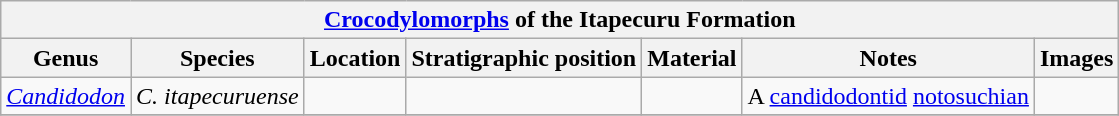<table class="wikitable" align="center">
<tr>
<th colspan="7" align="center"><a href='#'>Crocodylomorphs</a> of the Itapecuru Formation</th>
</tr>
<tr>
<th>Genus</th>
<th>Species</th>
<th>Location</th>
<th>Stratigraphic position</th>
<th>Material</th>
<th>Notes</th>
<th>Images</th>
</tr>
<tr>
<td><em><a href='#'>Candidodon</a></em></td>
<td><em>C. itapecuruense</em></td>
<td></td>
<td></td>
<td></td>
<td>A <a href='#'>candidodontid</a> <a href='#'>notosuchian</a></td>
<td></td>
</tr>
<tr>
</tr>
</table>
